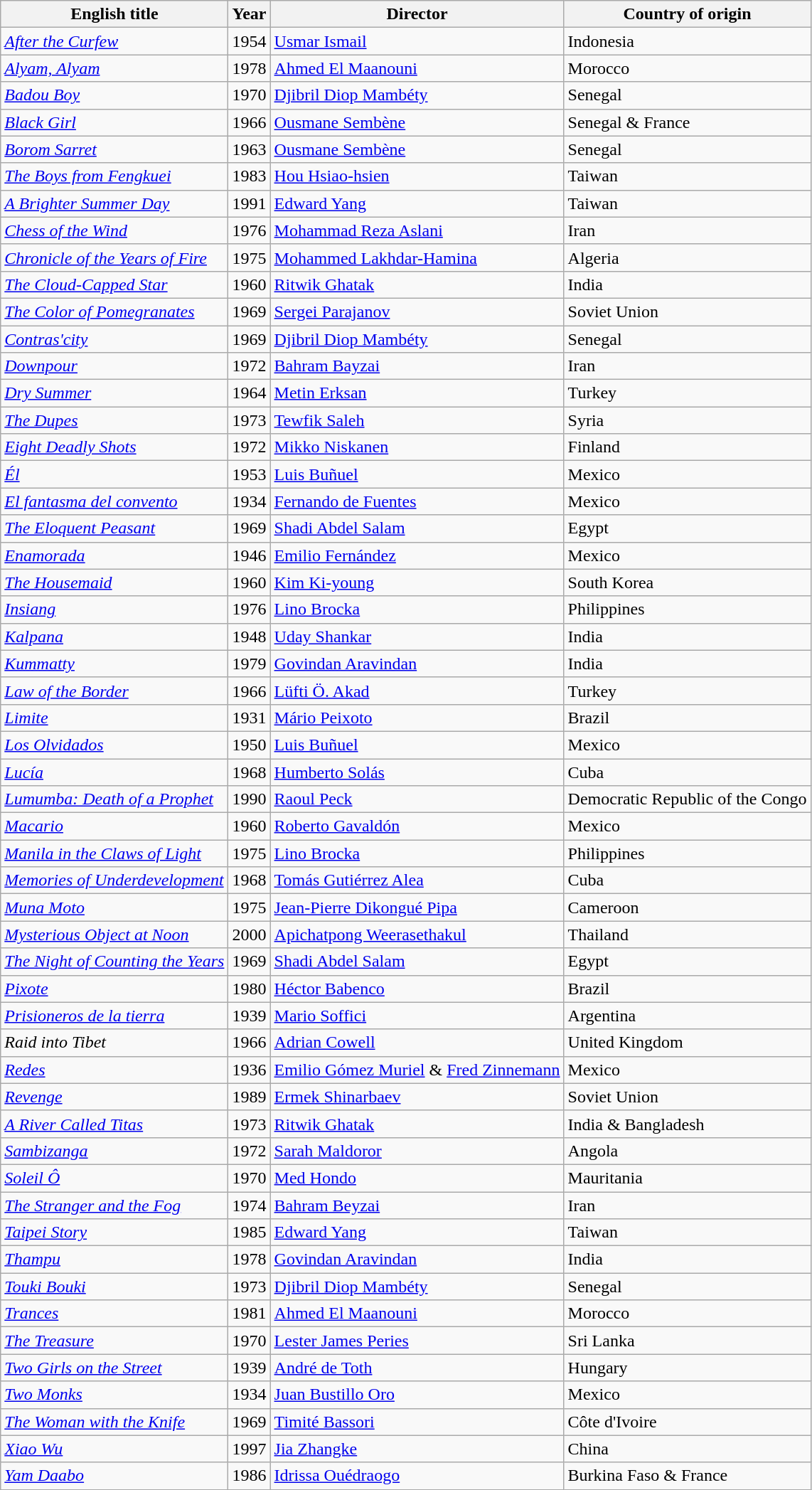<table class="wikitable sortable">
<tr>
<th>English title</th>
<th>Year</th>
<th>Director</th>
<th>Country of origin</th>
</tr>
<tr>
<td><em><a href='#'>After the Curfew</a></em></td>
<td>1954</td>
<td><a href='#'>Usmar Ismail</a></td>
<td>Indonesia</td>
</tr>
<tr>
<td><em><a href='#'>Alyam, Alyam</a></em></td>
<td>1978</td>
<td><a href='#'>Ahmed El Maanouni</a></td>
<td>Morocco</td>
</tr>
<tr>
<td><em><a href='#'>Badou Boy</a></em></td>
<td>1970</td>
<td><a href='#'>Djibril Diop Mambéty</a></td>
<td>Senegal</td>
</tr>
<tr>
<td><em><a href='#'>Black Girl</a></em></td>
<td>1966</td>
<td><a href='#'>Ousmane Sembène</a></td>
<td>Senegal & France</td>
</tr>
<tr>
<td><em><a href='#'>Borom Sarret</a></em></td>
<td>1963</td>
<td><a href='#'>Ousmane Sembène</a></td>
<td>Senegal</td>
</tr>
<tr>
<td><em><a href='#'>The Boys from Fengkuei</a></em></td>
<td>1983</td>
<td><a href='#'>Hou Hsiao-hsien</a></td>
<td>Taiwan</td>
</tr>
<tr>
<td><em><a href='#'>A Brighter Summer Day</a></em></td>
<td>1991</td>
<td><a href='#'>Edward Yang</a></td>
<td>Taiwan</td>
</tr>
<tr>
<td><em><a href='#'>Chess of the Wind</a></em></td>
<td>1976</td>
<td><a href='#'>Mohammad Reza Aslani</a></td>
<td>Iran</td>
</tr>
<tr>
<td><em><a href='#'>Chronicle of the Years of Fire</a></em></td>
<td>1975</td>
<td><a href='#'>Mohammed Lakhdar-Hamina</a></td>
<td>Algeria</td>
</tr>
<tr>
<td><em><a href='#'>The Cloud-Capped Star</a></em></td>
<td>1960</td>
<td><a href='#'>Ritwik Ghatak</a></td>
<td>India</td>
</tr>
<tr>
<td><em><a href='#'>The Color of Pomegranates</a></em></td>
<td>1969</td>
<td><a href='#'>Sergei Parajanov</a></td>
<td>Soviet Union</td>
</tr>
<tr>
<td><em><a href='#'>Contras'city</a></em></td>
<td>1969</td>
<td><a href='#'>Djibril Diop Mambéty</a></td>
<td>Senegal</td>
</tr>
<tr>
<td><em><a href='#'>Downpour</a></em></td>
<td>1972</td>
<td><a href='#'>Bahram Bayzai</a></td>
<td>Iran</td>
</tr>
<tr>
<td><em><a href='#'>Dry Summer</a></em></td>
<td>1964</td>
<td><a href='#'>Metin Erksan</a></td>
<td>Turkey</td>
</tr>
<tr>
<td><em><a href='#'>The Dupes</a></em></td>
<td>1973</td>
<td><a href='#'>Tewfik Saleh</a></td>
<td>Syria</td>
</tr>
<tr>
<td><em><a href='#'>Eight Deadly Shots</a></em></td>
<td>1972</td>
<td><a href='#'>Mikko Niskanen</a></td>
<td>Finland</td>
</tr>
<tr>
<td><em><a href='#'>Él</a></em></td>
<td>1953</td>
<td><a href='#'>Luis Buñuel </a></td>
<td>Mexico</td>
</tr>
<tr>
<td><em><a href='#'>El fantasma del convento</a></em></td>
<td>1934</td>
<td><a href='#'>Fernando de Fuentes</a></td>
<td>Mexico</td>
</tr>
<tr>
<td><em><a href='#'>The Eloquent Peasant</a></em></td>
<td>1969</td>
<td><a href='#'>Shadi Abdel Salam</a></td>
<td>Egypt</td>
</tr>
<tr>
<td><em><a href='#'>Enamorada</a></em></td>
<td>1946</td>
<td><a href='#'>Emilio Fernández</a></td>
<td>Mexico</td>
</tr>
<tr>
<td><em><a href='#'>The Housemaid</a></em></td>
<td>1960</td>
<td><a href='#'>Kim Ki-young</a></td>
<td>South Korea</td>
</tr>
<tr>
<td><em><a href='#'>Insiang</a></em></td>
<td>1976</td>
<td><a href='#'>Lino Brocka</a></td>
<td>Philippines</td>
</tr>
<tr>
<td><em><a href='#'>Kalpana</a></em></td>
<td>1948</td>
<td><a href='#'>Uday Shankar</a></td>
<td>India</td>
</tr>
<tr>
<td><em><a href='#'>Kummatty</a></em></td>
<td>1979</td>
<td><a href='#'>Govindan Aravindan</a></td>
<td>India</td>
</tr>
<tr>
<td><em><a href='#'>Law of the Border</a></em></td>
<td>1966</td>
<td><a href='#'>Lüfti Ö. Akad</a></td>
<td>Turkey</td>
</tr>
<tr>
<td><em><a href='#'>Limite</a></em></td>
<td>1931</td>
<td><a href='#'>Mário Peixoto</a></td>
<td>Brazil</td>
</tr>
<tr>
<td><em><a href='#'>Los Olvidados</a></em></td>
<td>1950</td>
<td><a href='#'>Luis Buñuel</a></td>
<td>Mexico</td>
</tr>
<tr>
<td><em><a href='#'>Lucía</a></em></td>
<td>1968</td>
<td><a href='#'>Humberto Solás</a></td>
<td>Cuba</td>
</tr>
<tr>
<td><em><a href='#'>Lumumba: Death of a Prophet</a></em></td>
<td>1990</td>
<td><a href='#'>Raoul Peck</a></td>
<td>Democratic Republic of the Congo</td>
</tr>
<tr>
<td><em><a href='#'>Macario</a></em></td>
<td>1960</td>
<td><a href='#'>Roberto Gavaldón</a></td>
<td>Mexico</td>
</tr>
<tr>
<td><em><a href='#'>Manila in the Claws of Light</a></em></td>
<td>1975</td>
<td><a href='#'>Lino Brocka</a></td>
<td>Philippines</td>
</tr>
<tr>
<td><em><a href='#'>Memories of Underdevelopment</a></em></td>
<td>1968</td>
<td><a href='#'>Tomás Gutiérrez Alea</a></td>
<td>Cuba</td>
</tr>
<tr>
<td><em><a href='#'>Muna Moto</a></em></td>
<td>1975</td>
<td><a href='#'>Jean-Pierre Dikongué Pipa</a></td>
<td>Cameroon</td>
</tr>
<tr>
<td><em><a href='#'>Mysterious Object at Noon</a></em></td>
<td>2000</td>
<td><a href='#'>Apichatpong Weerasethakul</a></td>
<td>Thailand</td>
</tr>
<tr>
<td><em><a href='#'>The Night of Counting the Years</a></em></td>
<td>1969</td>
<td><a href='#'>Shadi Abdel Salam</a></td>
<td>Egypt</td>
</tr>
<tr>
<td><em><a href='#'>Pixote</a></em></td>
<td>1980</td>
<td><a href='#'>Héctor Babenco</a></td>
<td>Brazil</td>
</tr>
<tr>
<td><em><a href='#'>Prisioneros de la tierra</a></em></td>
<td>1939</td>
<td><a href='#'>Mario Soffici</a></td>
<td>Argentina</td>
</tr>
<tr>
<td><em>Raid into Tibet</em></td>
<td>1966</td>
<td><a href='#'>Adrian Cowell</a></td>
<td>United Kingdom</td>
</tr>
<tr>
<td><em><a href='#'>Redes</a></em></td>
<td>1936</td>
<td><a href='#'>Emilio Gómez Muriel</a> & <a href='#'>Fred Zinnemann</a></td>
<td>Mexico</td>
</tr>
<tr>
<td><em><a href='#'>Revenge</a></em></td>
<td>1989</td>
<td><a href='#'>Ermek Shinarbaev</a></td>
<td>Soviet Union</td>
</tr>
<tr>
<td><em><a href='#'>A River Called Titas</a></em></td>
<td>1973</td>
<td><a href='#'>Ritwik Ghatak</a></td>
<td>India & Bangladesh</td>
</tr>
<tr>
<td><em><a href='#'>Sambizanga</a></em></td>
<td>1972</td>
<td><a href='#'>Sarah Maldoror</a></td>
<td>Angola</td>
</tr>
<tr>
<td><em><a href='#'>Soleil Ô</a></em></td>
<td>1970</td>
<td><a href='#'>Med Hondo</a></td>
<td>Mauritania</td>
</tr>
<tr>
<td><em><a href='#'>The Stranger and the Fog</a></em></td>
<td>1974</td>
<td><a href='#'>Bahram Beyzai</a></td>
<td>Iran</td>
</tr>
<tr>
<td><em><a href='#'>Taipei Story</a></em></td>
<td>1985</td>
<td><a href='#'>Edward Yang</a></td>
<td>Taiwan</td>
</tr>
<tr>
<td><em><a href='#'>Thampu</a></em></td>
<td>1978</td>
<td><a href='#'>Govindan Aravindan</a></td>
<td>India</td>
</tr>
<tr>
<td><em><a href='#'>Touki Bouki</a></em></td>
<td>1973</td>
<td><a href='#'>Djibril Diop Mambéty</a></td>
<td>Senegal</td>
</tr>
<tr>
<td><em><a href='#'>Trances</a></em></td>
<td>1981</td>
<td><a href='#'>Ahmed El Maanouni</a></td>
<td>Morocco</td>
</tr>
<tr>
<td><em><a href='#'>The Treasure</a></em></td>
<td>1970</td>
<td><a href='#'>Lester James Peries</a></td>
<td>Sri Lanka</td>
</tr>
<tr>
<td><em><a href='#'>Two Girls on the Street</a></em></td>
<td>1939</td>
<td><a href='#'>André de Toth</a></td>
<td>Hungary</td>
</tr>
<tr>
<td><em><a href='#'>Two Monks</a></em></td>
<td>1934</td>
<td><a href='#'>Juan Bustillo Oro</a></td>
<td>Mexico</td>
</tr>
<tr>
<td><em><a href='#'>The Woman with the Knife</a></em></td>
<td>1969</td>
<td><a href='#'>Timité Bassori</a></td>
<td>Côte d'Ivoire</td>
</tr>
<tr>
<td><em><a href='#'>Xiao Wu</a></em></td>
<td>1997</td>
<td><a href='#'>Jia Zhangke</a></td>
<td>China</td>
</tr>
<tr>
<td><em><a href='#'>Yam Daabo</a></em></td>
<td>1986</td>
<td><a href='#'>Idrissa Ouédraogo</a></td>
<td>Burkina Faso & France</td>
</tr>
</table>
